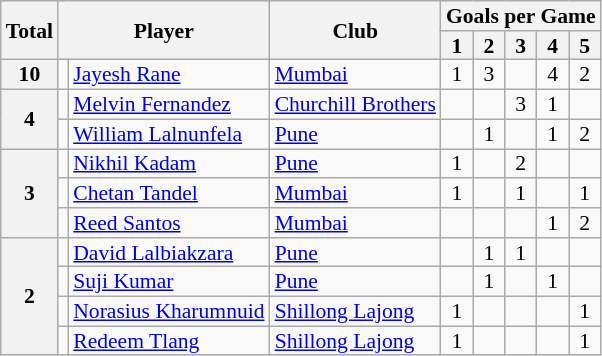<table class="wikitable" style="text-align:center; line-height: 90%; font-size:90%;">
<tr>
<th rowspan=2>Total</th>
<th rowspan=2 colspan=2>Player</th>
<th rowspan=2>Club</th>
<th colspan=27>Goals per Game</th>
</tr>
<tr>
<th> 1 </th>
<th> 2 </th>
<th> 3 </th>
<th> 4 </th>
<th> 5 </th>
</tr>
<tr>
<th>10</th>
<td></td>
<td style="text-align:left;"><a href='#'>Jayesh Rane</a></td>
<td style="text-align:left;"><a href='#'>Mumbai</a></td>
<td>1</td>
<td>3</td>
<td></td>
<td>4</td>
<td>2</td>
</tr>
<tr>
<th rowspan="2">4</th>
<td></td>
<td style="text-align:left;"><a href='#'>Melvin Fernandez</a></td>
<td style="text-align:left;"><a href='#'>Churchill Brothers</a></td>
<td></td>
<td></td>
<td>3</td>
<td>1</td>
<td></td>
</tr>
<tr>
<td></td>
<td style="text-align:left;"><a href='#'>William Lalnunfela</a></td>
<td style="text-align:left;"><a href='#'>Pune</a></td>
<td></td>
<td>1</td>
<td></td>
<td>1</td>
<td>2</td>
</tr>
<tr>
<th rowspan="3">3</th>
<td></td>
<td style="text-align:left;"><a href='#'>Nikhil Kadam</a></td>
<td style="text-align:left;"><a href='#'>Pune</a></td>
<td>1</td>
<td></td>
<td>2</td>
<td></td>
<td></td>
</tr>
<tr>
<td></td>
<td style="text-align:left;"><a href='#'>Chetan Tandel</a></td>
<td style="text-align:left;"><a href='#'>Mumbai</a></td>
<td>1</td>
<td></td>
<td>1</td>
<td></td>
<td>1</td>
</tr>
<tr>
<td></td>
<td style="text-align:left;"><a href='#'>Reed Santos</a></td>
<td style="text-align:left;"><a href='#'>Mumbai</a></td>
<td></td>
<td></td>
<td></td>
<td>1</td>
<td>2</td>
</tr>
<tr>
<th rowspan="4">2</th>
<td></td>
<td style="text-align:left;"><a href='#'>David Lalbiakzara</a></td>
<td style="text-align:left;"><a href='#'>Pune</a></td>
<td></td>
<td>1</td>
<td>1</td>
<td></td>
<td></td>
</tr>
<tr>
<td></td>
<td style="text-align:left;"><a href='#'>Suji Kumar</a></td>
<td style="text-align:left;"><a href='#'>Pune</a></td>
<td></td>
<td>1</td>
<td></td>
<td>1</td>
<td></td>
</tr>
<tr>
<td></td>
<td style="text-align:left;"><a href='#'>Norasius Kharumnuid</a></td>
<td style="text-align:left;"><a href='#'>Shillong Lajong</a></td>
<td>1</td>
<td></td>
<td></td>
<td></td>
<td>1</td>
</tr>
<tr>
<td></td>
<td style="text-align:left;"><a href='#'>Redeem Tlang</a></td>
<td style="text-align:left;"><a href='#'>Shillong Lajong</a></td>
<td>1</td>
<td></td>
<td></td>
<td></td>
<td>1</td>
</tr>
</table>
